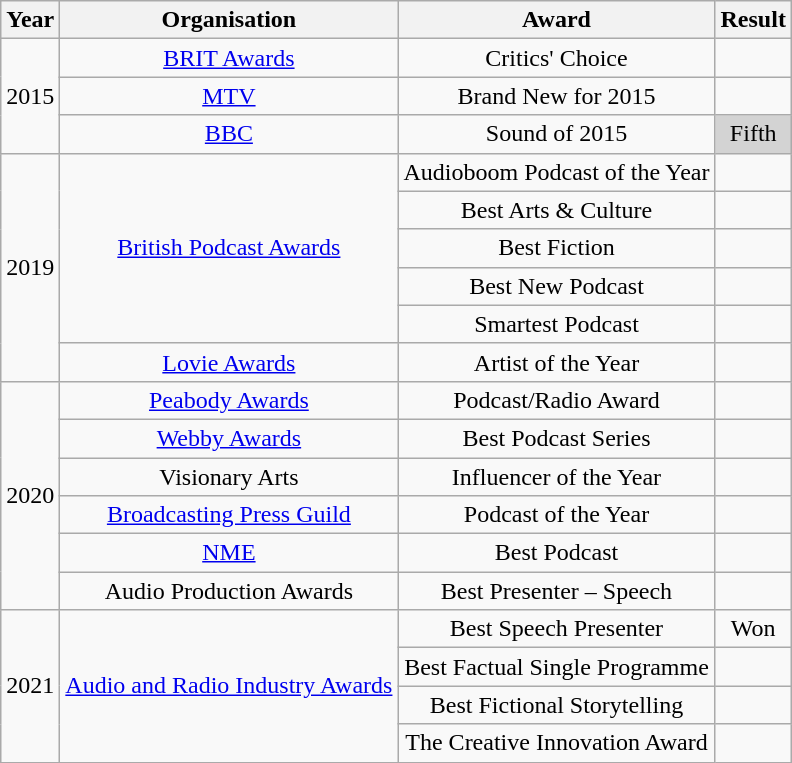<table class="wikitable plainrowheaders" style="text-align:center;">
<tr>
<th>Year</th>
<th>Organisation</th>
<th>Award</th>
<th>Result</th>
</tr>
<tr>
<td rowspan="3">2015</td>
<td><a href='#'>BRIT Awards</a></td>
<td>Critics' Choice</td>
<td></td>
</tr>
<tr>
<td><a href='#'>MTV</a></td>
<td>Brand New for 2015</td>
<td></td>
</tr>
<tr>
<td><a href='#'>BBC</a></td>
<td>Sound of 2015</td>
<td style="background:lightgrey">Fifth</td>
</tr>
<tr>
<td rowspan="6">2019</td>
<td rowspan="5"><a href='#'>British Podcast Awards</a></td>
<td>Audioboom Podcast of the Year</td>
<td></td>
</tr>
<tr>
<td>Best Arts & Culture</td>
<td></td>
</tr>
<tr>
<td>Best Fiction</td>
<td></td>
</tr>
<tr>
<td>Best New Podcast</td>
<td></td>
</tr>
<tr>
<td>Smartest Podcast</td>
<td></td>
</tr>
<tr>
<td><a href='#'>Lovie Awards</a></td>
<td>Artist of the Year</td>
<td></td>
</tr>
<tr>
<td rowspan="6">2020</td>
<td><a href='#'>Peabody Awards</a></td>
<td>Podcast/Radio Award</td>
<td></td>
</tr>
<tr>
<td><a href='#'>Webby Awards</a></td>
<td>Best Podcast Series</td>
<td></td>
</tr>
<tr>
<td>Visionary Arts</td>
<td>Influencer of the Year</td>
<td></td>
</tr>
<tr>
<td><a href='#'>Broadcasting Press Guild</a></td>
<td>Podcast of the Year</td>
<td></td>
</tr>
<tr>
<td><a href='#'>NME</a></td>
<td>Best Podcast</td>
<td></td>
</tr>
<tr>
<td>Audio Production Awards</td>
<td>Best Presenter – Speech</td>
<td></td>
</tr>
<tr>
<td rowspan="4">2021</td>
<td rowspan="4"><a href='#'>Audio and Radio Industry Awards</a></td>
<td>Best Speech Presenter</td>
<td>Won</td>
</tr>
<tr>
<td>Best Factual Single Programme</td>
<td></td>
</tr>
<tr>
<td>Best Fictional Storytelling</td>
<td></td>
</tr>
<tr>
<td>The Creative Innovation Award</td>
<td></td>
</tr>
</table>
